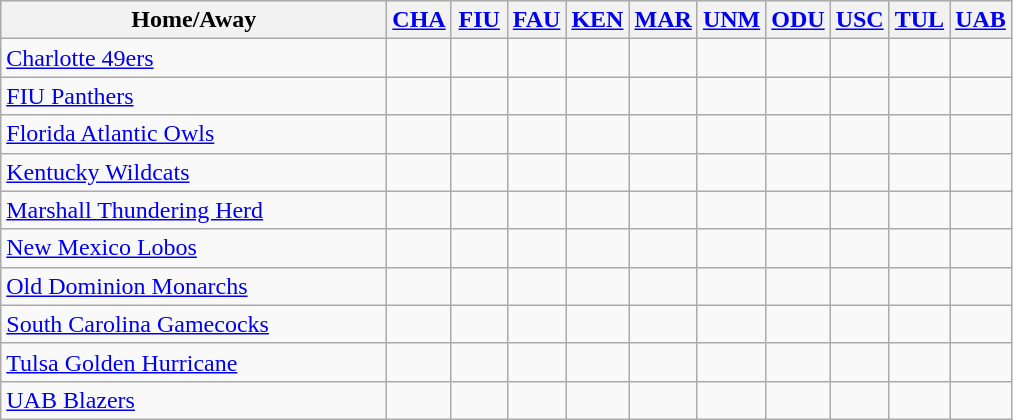<table class="wikitable" style="text-align: center">
<tr>
<th width="250">Home/Away</th>
<th width="30"><a href='#'>CHA</a></th>
<th width="30"><a href='#'>FIU</a></th>
<th width="30"><a href='#'>FAU</a></th>
<th width="30"><a href='#'>KEN</a></th>
<th width="30"><a href='#'>MAR</a></th>
<th width="30"><a href='#'>UNM</a></th>
<th width="30"><a href='#'>ODU</a></th>
<th width="30"><a href='#'>USC</a></th>
<th width="30"><a href='#'>TUL</a></th>
<th width="30"><a href='#'>UAB</a></th>
</tr>
<tr>
<td align=left><a href='#'>Charlotte 49ers</a></td>
<td></td>
<td></td>
<td></td>
<td></td>
<td></td>
<td></td>
<td></td>
<td></td>
<td></td>
<td></td>
</tr>
<tr>
<td align=left><a href='#'>FIU Panthers</a></td>
<td></td>
<td></td>
<td></td>
<td></td>
<td></td>
<td></td>
<td></td>
<td></td>
<td></td>
<td></td>
</tr>
<tr>
<td align=left><a href='#'>Florida Atlantic Owls</a></td>
<td></td>
<td></td>
<td></td>
<td></td>
<td></td>
<td></td>
<td></td>
<td></td>
<td></td>
<td></td>
</tr>
<tr>
<td align=left><a href='#'>Kentucky Wildcats</a></td>
<td></td>
<td></td>
<td></td>
<td></td>
<td></td>
<td></td>
<td></td>
<td></td>
<td></td>
<td></td>
</tr>
<tr>
<td align=left><a href='#'>Marshall Thundering Herd</a></td>
<td></td>
<td></td>
<td></td>
<td></td>
<td></td>
<td></td>
<td></td>
<td></td>
<td></td>
<td></td>
</tr>
<tr>
<td align=left><a href='#'>New Mexico Lobos</a></td>
<td></td>
<td></td>
<td></td>
<td></td>
<td></td>
<td></td>
<td></td>
<td></td>
<td></td>
<td></td>
</tr>
<tr>
<td align=left><a href='#'>Old Dominion Monarchs</a></td>
<td></td>
<td></td>
<td></td>
<td></td>
<td></td>
<td></td>
<td></td>
<td></td>
<td></td>
<td></td>
</tr>
<tr>
<td align=left><a href='#'>South Carolina Gamecocks</a></td>
<td></td>
<td></td>
<td></td>
<td></td>
<td></td>
<td></td>
<td></td>
<td></td>
<td></td>
<td></td>
</tr>
<tr>
<td align=left><a href='#'>Tulsa Golden Hurricane</a></td>
<td></td>
<td></td>
<td></td>
<td></td>
<td></td>
<td></td>
<td></td>
<td></td>
<td></td>
<td></td>
</tr>
<tr>
<td align=left><a href='#'>UAB Blazers</a></td>
<td></td>
<td></td>
<td></td>
<td></td>
<td></td>
<td></td>
<td></td>
<td></td>
<td></td>
<td></td>
</tr>
</table>
